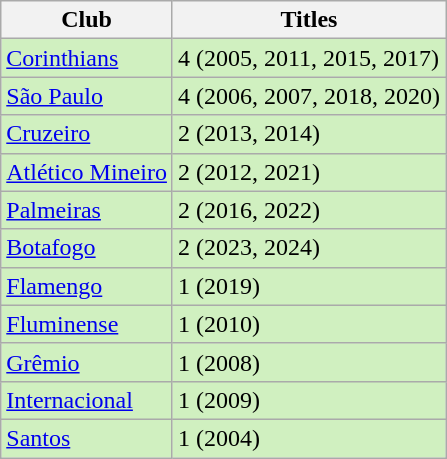<table class="wikitable sortable">
<tr>
<th bgcolor=#9ACD32><span>Club</span></th>
<th bgcolor=#9ACD32><span>Titles</span></th>
</tr>
<tr bgcolor=#D0F0C0>
<td> <a href='#'>Corinthians</a></td>
<td>4 (2005, 2011, 2015, 2017)</td>
</tr>
<tr bgcolor=#D0F0C0>
<td> <a href='#'>São Paulo</a></td>
<td>4 (2006, 2007, 2018, 2020)</td>
</tr>
<tr bgcolor=#D0F0C0>
<td> <a href='#'>Cruzeiro</a></td>
<td>2 (2013, 2014)</td>
</tr>
<tr bgcolor=#D0F0C0>
<td> <a href='#'>Atlético Mineiro</a></td>
<td>2 (2012, 2021)</td>
</tr>
<tr bgcolor=#D0F0C0>
<td> <a href='#'>Palmeiras</a></td>
<td>2 (2016, 2022)</td>
</tr>
<tr bgcolor=#D0F0C0>
<td> <a href='#'>Botafogo</a></td>
<td>2 (2023, 2024)</td>
</tr>
<tr bgcolor=#D0F0C0>
<td> <a href='#'>Flamengo</a></td>
<td>1 (2019)</td>
</tr>
<tr bgcolor=#D0F0C0>
<td> <a href='#'>Fluminense</a></td>
<td>1 (2010)</td>
</tr>
<tr bgcolor=#D0F0C0>
<td> <a href='#'>Grêmio</a></td>
<td>1 (2008)</td>
</tr>
<tr bgcolor=#D0F0C0>
<td> <a href='#'>Internacional</a></td>
<td>1 (2009)</td>
</tr>
<tr bgcolor=#D0F0C0>
<td> <a href='#'>Santos</a></td>
<td>1 (2004)</td>
</tr>
</table>
